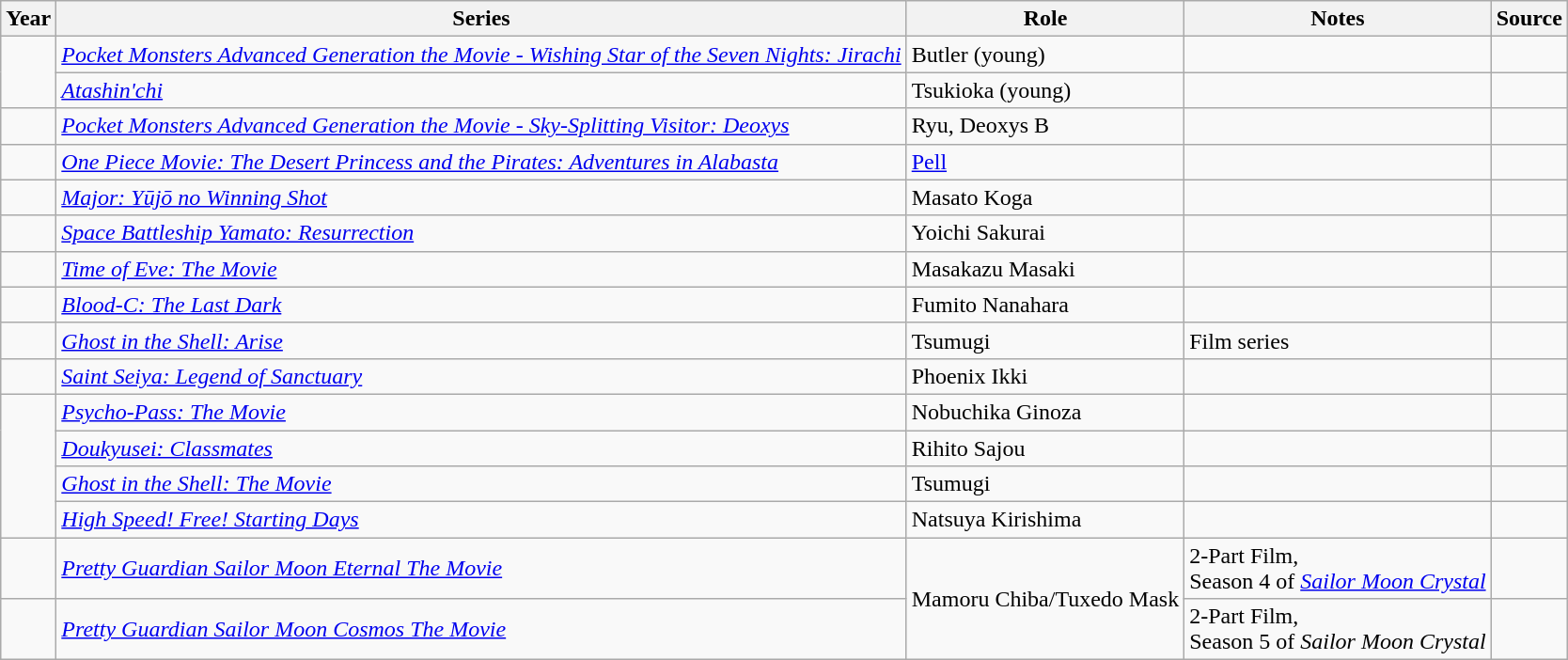<table class="wikitable sortable plainrowheaders">
<tr>
<th>Year</th>
<th>Series</th>
<th>Role</th>
<th class="unsortable">Notes</th>
<th class="unsortable">Source</th>
</tr>
<tr>
<td rowspan="2"></td>
<td><em><a href='#'>Pocket Monsters Advanced Generation the Movie - Wishing Star of the Seven Nights: Jirachi</a></em></td>
<td>Butler (young)</td>
<td></td>
<td></td>
</tr>
<tr>
<td><em><a href='#'>Atashin'chi</a></em></td>
<td>Tsukioka (young)</td>
<td></td>
<td></td>
</tr>
<tr>
<td></td>
<td><em><a href='#'>Pocket Monsters Advanced Generation the Movie - Sky-Splitting Visitor: Deoxys</a></em></td>
<td>Ryu, Deoxys B</td>
<td></td>
<td></td>
</tr>
<tr>
<td></td>
<td><em><a href='#'>One Piece Movie: The Desert Princess and the Pirates: Adventures in Alabasta</a></em></td>
<td><a href='#'>Pell</a></td>
<td></td>
<td></td>
</tr>
<tr>
<td></td>
<td><em><a href='#'>Major: Yūjō no Winning Shot</a></em></td>
<td>Masato Koga</td>
<td></td>
<td></td>
</tr>
<tr>
<td></td>
<td><em><a href='#'>Space Battleship Yamato: Resurrection</a></em></td>
<td>Yoichi Sakurai</td>
<td></td>
<td></td>
</tr>
<tr>
<td></td>
<td><em><a href='#'>Time of Eve: The Movie</a></em></td>
<td>Masakazu Masaki</td>
<td></td>
<td></td>
</tr>
<tr>
<td></td>
<td><em><a href='#'>Blood-C: The Last Dark</a></em></td>
<td>Fumito Nanahara</td>
<td></td>
<td></td>
</tr>
<tr>
<td></td>
<td><em><a href='#'>Ghost in the Shell: Arise</a></em></td>
<td>Tsumugi</td>
<td>Film series</td>
<td></td>
</tr>
<tr>
<td></td>
<td><em><a href='#'>Saint Seiya: Legend of Sanctuary</a></em></td>
<td>Phoenix Ikki</td>
<td></td>
<td></td>
</tr>
<tr>
<td rowspan="4"></td>
<td><em><a href='#'>Psycho-Pass: The Movie</a></em></td>
<td>Nobuchika Ginoza</td>
<td></td>
<td></td>
</tr>
<tr>
<td><em><a href='#'>Doukyusei: Classmates</a></em></td>
<td>Rihito Sajou</td>
<td></td>
<td></td>
</tr>
<tr>
<td><em><a href='#'>Ghost in the Shell: The Movie</a></em></td>
<td>Tsumugi</td>
<td></td>
<td></td>
</tr>
<tr>
<td><em><a href='#'>High Speed! Free! Starting Days</a></em></td>
<td>Natsuya Kirishima</td>
<td></td>
<td></td>
</tr>
<tr>
<td></td>
<td><em><a href='#'>Pretty Guardian Sailor Moon Eternal The Movie</a></em></td>
<td rowspan="2">Mamoru Chiba/Tuxedo Mask</td>
<td>2-Part Film,<br>Season 4 of <em><a href='#'>Sailor Moon Crystal</a></em> </td>
<td></td>
</tr>
<tr>
<td></td>
<td><em><a href='#'>Pretty Guardian Sailor Moon Cosmos The Movie</a></em></td>
<td>2-Part Film,<br>Season 5 of <em>Sailor Moon Crystal</em> </td>
<td></td>
</tr>
</table>
